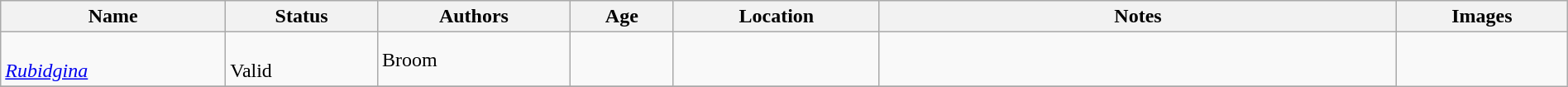<table class="wikitable sortable" align="center" width="100%">
<tr>
<th>Name</th>
<th>Status</th>
<th>Authors</th>
<th>Age</th>
<th>Location</th>
<th width="33%" class="unsortable">Notes</th>
<th class="unsortable">Images<br>

</th>
</tr>
<tr>
<td><br><em><a href='#'>Rubidgina</a></em></td>
<td><br>Valid</td>
<td>Broom</td>
<td></td>
<td></td>
<td></td>
<td rowspan="98"></td>
</tr>
<tr>
</tr>
</table>
